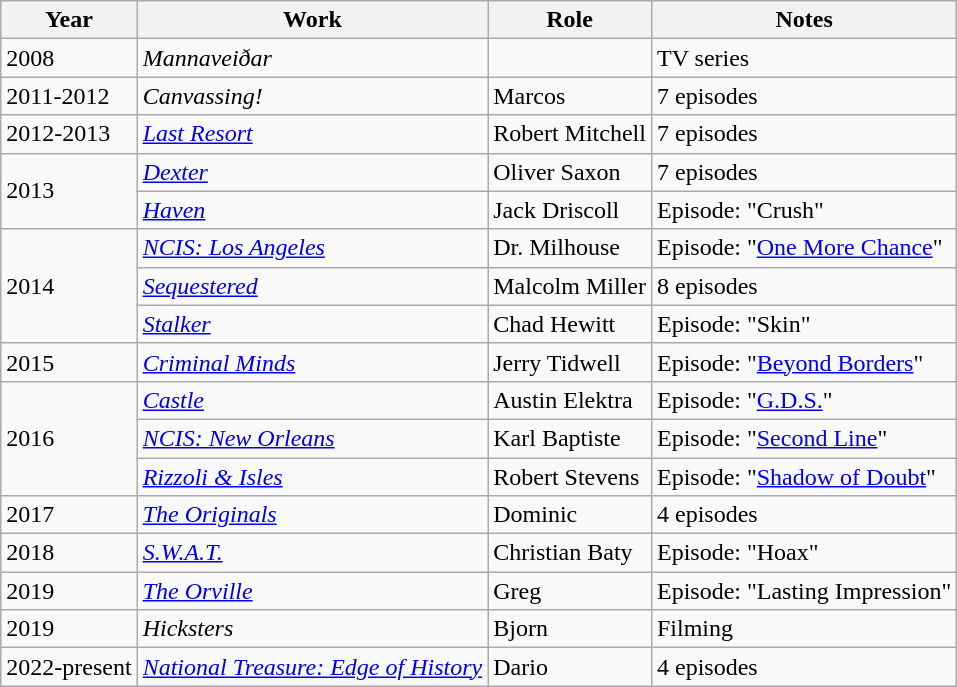<table class="wikitable">
<tr>
<th>Year</th>
<th>Work</th>
<th>Role</th>
<th>Notes</th>
</tr>
<tr>
<td>2008</td>
<td><em>Mannaveiðar</em></td>
<td></td>
<td>TV series</td>
</tr>
<tr>
<td>2011-2012</td>
<td><em>Canvassing!</em></td>
<td>Marcos</td>
<td>7 episodes</td>
</tr>
<tr>
<td>2012-2013</td>
<td><em><a href='#'>Last Resort</a></em></td>
<td>Robert Mitchell</td>
<td>7 episodes</td>
</tr>
<tr>
<td rowspan="2">2013</td>
<td><em><a href='#'>Dexter</a></em></td>
<td>Oliver Saxon</td>
<td>7 episodes</td>
</tr>
<tr>
<td><em><a href='#'>Haven</a></em></td>
<td>Jack Driscoll</td>
<td>Episode: "Crush"</td>
</tr>
<tr>
<td rowspan="3">2014</td>
<td><em><a href='#'>NCIS: Los Angeles</a></em></td>
<td>Dr. Milhouse</td>
<td>Episode: "<a href='#'>One More Chance</a>"</td>
</tr>
<tr>
<td><em><a href='#'>Sequestered</a></em></td>
<td>Malcolm Miller</td>
<td>8 episodes</td>
</tr>
<tr>
<td><em><a href='#'>Stalker</a></em></td>
<td>Chad Hewitt</td>
<td>Episode: "Skin"</td>
</tr>
<tr>
<td>2015</td>
<td><em><a href='#'>Criminal Minds</a></em></td>
<td>Jerry Tidwell</td>
<td>Episode: "<a href='#'>Beyond Borders</a>"</td>
</tr>
<tr>
<td rowspan="3">2016</td>
<td><em><a href='#'>Castle</a></em></td>
<td>Austin Elektra</td>
<td>Episode: "<a href='#'>G.D.S.</a>"</td>
</tr>
<tr>
<td><em><a href='#'>NCIS: New Orleans</a></em></td>
<td>Karl Baptiste</td>
<td>Episode: "<a href='#'>Second Line</a>"</td>
</tr>
<tr>
<td><em><a href='#'>Rizzoli & Isles</a></em></td>
<td>Robert Stevens</td>
<td>Episode: "<a href='#'>Shadow of Doubt</a>"</td>
</tr>
<tr>
<td>2017</td>
<td><em><a href='#'>The Originals</a></em></td>
<td>Dominic</td>
<td>4 episodes</td>
</tr>
<tr>
<td>2018</td>
<td><em><a href='#'>S.W.A.T.</a></em></td>
<td>Christian Baty</td>
<td>Episode: "Hoax"</td>
</tr>
<tr>
<td>2019</td>
<td><em><a href='#'>The Orville</a></em></td>
<td>Greg</td>
<td>Episode: "Lasting Impression"</td>
</tr>
<tr>
<td>2019</td>
<td><em>Hicksters</em></td>
<td>Bjorn</td>
<td>Filming</td>
</tr>
<tr>
<td>2022-present</td>
<td><em><a href='#'>National Treasure: Edge of History</a></em></td>
<td>Dario</td>
<td>4 episodes</td>
</tr>
</table>
